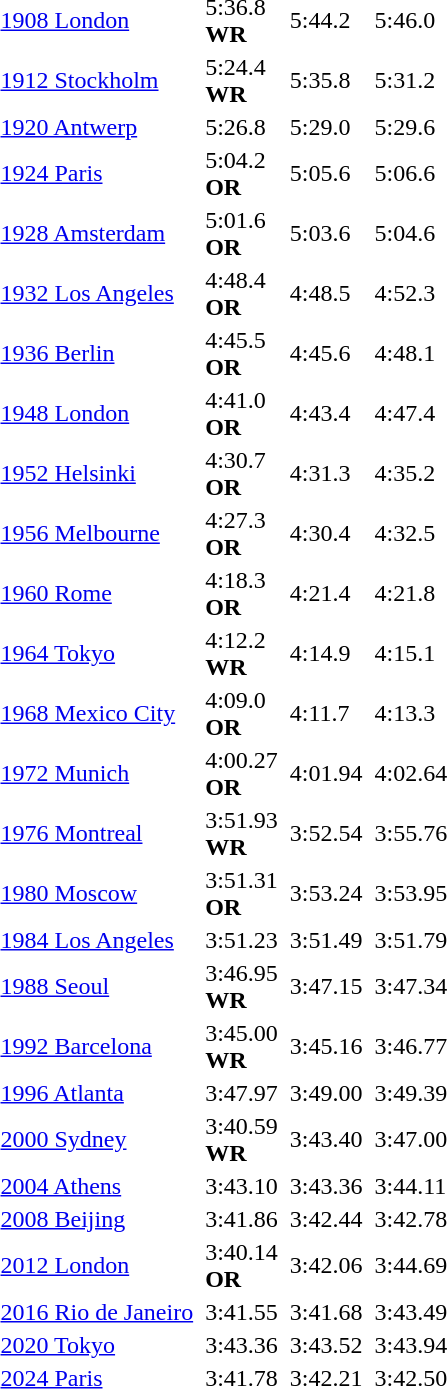<table>
<tr>
<td><a href='#'>1908 London</a><br></td>
<td></td>
<td>5:36.8 <br> <strong>WR</strong></td>
<td></td>
<td>5:44.2</td>
<td></td>
<td>5:46.0</td>
</tr>
<tr>
<td><a href='#'>1912 Stockholm</a><br></td>
<td></td>
<td>5:24.4 <br> <strong>WR</strong></td>
<td></td>
<td>5:35.8</td>
<td></td>
<td>5:31.2</td>
</tr>
<tr>
<td><a href='#'>1920 Antwerp</a><br></td>
<td></td>
<td>5:26.8</td>
<td></td>
<td>5:29.0</td>
<td></td>
<td>5:29.6</td>
</tr>
<tr>
<td><a href='#'>1924 Paris</a><br></td>
<td></td>
<td>5:04.2 <br> <strong>OR</strong></td>
<td></td>
<td>5:05.6</td>
<td></td>
<td>5:06.6</td>
</tr>
<tr>
<td><a href='#'>1928 Amsterdam</a><br></td>
<td></td>
<td>5:01.6 <br> <strong>OR</strong></td>
<td></td>
<td>5:03.6</td>
<td></td>
<td>5:04.6</td>
</tr>
<tr>
<td><a href='#'>1932 Los Angeles</a><br></td>
<td></td>
<td>4:48.4 <br> <strong>OR</strong></td>
<td></td>
<td>4:48.5</td>
<td></td>
<td>4:52.3</td>
</tr>
<tr>
<td><a href='#'>1936 Berlin</a><br></td>
<td></td>
<td>4:45.5 <br> <strong>OR</strong></td>
<td></td>
<td>4:45.6</td>
<td></td>
<td>4:48.1</td>
</tr>
<tr>
<td><a href='#'>1948 London</a><br></td>
<td></td>
<td>4:41.0 <br> <strong>OR</strong></td>
<td></td>
<td>4:43.4</td>
<td></td>
<td>4:47.4</td>
</tr>
<tr>
<td><a href='#'>1952 Helsinki</a><br></td>
<td></td>
<td>4:30.7 <br> <strong>OR</strong></td>
<td></td>
<td>4:31.3</td>
<td></td>
<td>4:35.2</td>
</tr>
<tr>
<td><a href='#'>1956 Melbourne</a><br></td>
<td></td>
<td>4:27.3 <br> <strong>OR</strong></td>
<td></td>
<td>4:30.4</td>
<td></td>
<td>4:32.5</td>
</tr>
<tr>
<td><a href='#'>1960 Rome</a><br></td>
<td></td>
<td>4:18.3 <br> <strong>OR</strong></td>
<td></td>
<td>4:21.4</td>
<td></td>
<td>4:21.8</td>
</tr>
<tr>
<td><a href='#'>1964 Tokyo</a><br></td>
<td></td>
<td>4:12.2 <br> <strong>WR</strong></td>
<td></td>
<td>4:14.9</td>
<td></td>
<td>4:15.1</td>
</tr>
<tr>
<td><a href='#'>1968 Mexico City</a><br></td>
<td></td>
<td>4:09.0 <br> <strong>OR</strong></td>
<td></td>
<td>4:11.7</td>
<td></td>
<td>4:13.3</td>
</tr>
<tr>
<td><a href='#'>1972 Munich</a><br></td>
<td></td>
<td>4:00.27 <br> <strong>OR</strong></td>
<td></td>
<td>4:01.94</td>
<td></td>
<td>4:02.64</td>
</tr>
<tr>
<td><a href='#'>1976 Montreal</a><br></td>
<td></td>
<td>3:51.93 <br> <strong>WR</strong></td>
<td></td>
<td>3:52.54</td>
<td></td>
<td>3:55.76</td>
</tr>
<tr>
<td><a href='#'>1980 Moscow</a><br></td>
<td></td>
<td>3:51.31 <br> <strong>OR</strong></td>
<td></td>
<td>3:53.24</td>
<td></td>
<td>3:53.95</td>
</tr>
<tr>
<td><a href='#'>1984 Los Angeles</a><br></td>
<td></td>
<td>3:51.23</td>
<td></td>
<td>3:51.49</td>
<td></td>
<td>3:51.79</td>
</tr>
<tr>
<td><a href='#'>1988 Seoul</a><br></td>
<td></td>
<td>3:46.95 <br> <strong>WR</strong></td>
<td></td>
<td>3:47.15</td>
<td></td>
<td>3:47.34</td>
</tr>
<tr>
<td><a href='#'>1992 Barcelona</a><br></td>
<td></td>
<td>3:45.00 <br> <strong>WR</strong></td>
<td></td>
<td>3:45.16</td>
<td></td>
<td>3:46.77</td>
</tr>
<tr>
<td><a href='#'>1996 Atlanta</a><br></td>
<td></td>
<td>3:47.97</td>
<td></td>
<td>3:49.00</td>
<td></td>
<td>3:49.39</td>
</tr>
<tr>
<td><a href='#'>2000 Sydney</a><br></td>
<td></td>
<td>3:40.59 <br> <strong>WR</strong></td>
<td></td>
<td>3:43.40</td>
<td></td>
<td>3:47.00</td>
</tr>
<tr>
<td><a href='#'>2004 Athens</a><br></td>
<td></td>
<td>3:43.10</td>
<td></td>
<td>3:43.36</td>
<td></td>
<td>3:44.11</td>
</tr>
<tr>
<td><a href='#'>2008 Beijing</a><br></td>
<td></td>
<td>3:41.86</td>
<td></td>
<td>3:42.44</td>
<td></td>
<td>3:42.78</td>
</tr>
<tr>
<td><a href='#'>2012 London</a><br></td>
<td></td>
<td>3:40.14 <br> <strong>OR</strong></td>
<td></td>
<td>3:42.06</td>
<td></td>
<td>3:44.69</td>
</tr>
<tr>
<td><a href='#'>2016 Rio de Janeiro</a><br></td>
<td></td>
<td>3:41.55</td>
<td></td>
<td>3:41.68</td>
<td></td>
<td>3:43.49</td>
</tr>
<tr>
<td><a href='#'>2020 Tokyo</a><br></td>
<td></td>
<td>3:43.36</td>
<td></td>
<td>3:43.52</td>
<td></td>
<td>3:43.94</td>
</tr>
<tr>
<td><a href='#'>2024 Paris</a><br></td>
<td></td>
<td>3:41.78</td>
<td></td>
<td>3:42.21</td>
<td></td>
<td>3:42.50</td>
</tr>
<tr>
</tr>
</table>
